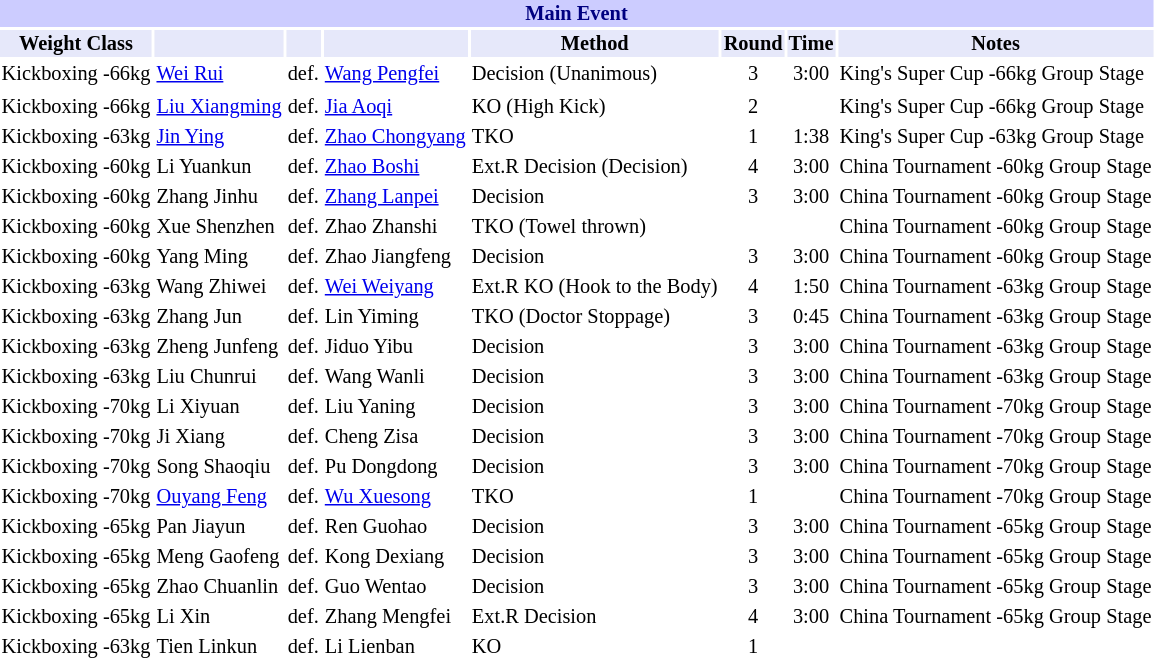<table class="toccolours" style="font-size: 85%;">
<tr>
<th colspan="8" style="background-color: #ccf; color: #000080; text-align: center;"><strong>Main Event</strong></th>
</tr>
<tr>
<th colspan="1" style="background-color: #E6E8FA; color: #000000; text-align: center;">Weight Class</th>
<th colspan="1" style="background-color: #E6E8FA; color: #000000; text-align: center;"></th>
<th colspan="1" style="background-color: #E6E8FA; color: #000000; text-align: center;"></th>
<th colspan="1" style="background-color: #E6E8FA; color: #000000; text-align: center;"></th>
<th colspan="1" style="background-color: #E6E8FA; color: #000000; text-align: center;">Method</th>
<th colspan="1" style="background-color: #E6E8FA; color: #000000; text-align: center;">Round</th>
<th colspan="1" style="background-color: #E6E8FA; color: #000000; text-align: center;">Time</th>
<th colspan="1" style="background-color: #E6E8FA; color: #000000; text-align: center;">Notes</th>
</tr>
<tr>
<td>Kickboxing -66kg</td>
<td> <a href='#'>Wei Rui</a></td>
<td align=center>def.</td>
<td> <a href='#'>Wang Pengfei</a></td>
<td>Decision (Unanimous)</td>
<td align=center>3</td>
<td align=center>3:00</td>
<td>King's Super Cup -66kg Group Stage</td>
</tr>
<tr>
</tr>
<tr>
<td>Kickboxing -66kg</td>
<td> <a href='#'>Liu Xiangming</a></td>
<td align=center>def.</td>
<td> <a href='#'>Jia Aoqi</a></td>
<td>KO (High Kick)</td>
<td align=center>2</td>
<td align=center></td>
<td>King's Super Cup -66kg Group Stage</td>
</tr>
<tr>
<td>Kickboxing -63kg</td>
<td> <a href='#'>Jin Ying</a></td>
<td align=center>def.</td>
<td> <a href='#'>Zhao Chongyang</a></td>
<td>TKO</td>
<td align=center>1</td>
<td align=center>1:38</td>
<td>King's Super Cup -63kg Group Stage</td>
</tr>
<tr>
<td>Kickboxing -60kg</td>
<td> Li Yuankun</td>
<td align=center>def.</td>
<td> <a href='#'>Zhao Boshi</a></td>
<td>Ext.R Decision (Decision)</td>
<td align=center>4</td>
<td align=center>3:00</td>
<td>China Tournament -60kg Group Stage</td>
</tr>
<tr>
<td>Kickboxing -60kg</td>
<td> Zhang Jinhu</td>
<td align=center>def.</td>
<td> <a href='#'>Zhang Lanpei</a></td>
<td>Decision</td>
<td align=center>3</td>
<td align=center>3:00</td>
<td>China Tournament -60kg Group Stage</td>
</tr>
<tr>
<td>Kickboxing -60kg</td>
<td> Xue Shenzhen</td>
<td align=center>def.</td>
<td> Zhao Zhanshi</td>
<td>TKO (Towel thrown)</td>
<td align=center></td>
<td align=center></td>
<td>China Tournament -60kg Group Stage</td>
</tr>
<tr>
<td>Kickboxing -60kg</td>
<td> Yang Ming</td>
<td align=center>def.</td>
<td> Zhao Jiangfeng</td>
<td>Decision</td>
<td align=center>3</td>
<td align=center>3:00</td>
<td>China Tournament -60kg Group Stage</td>
</tr>
<tr>
<td>Kickboxing -63kg</td>
<td> Wang Zhiwei</td>
<td align=center>def.</td>
<td> <a href='#'>Wei Weiyang</a></td>
<td>Ext.R KO (Hook to the Body)</td>
<td align=center>4</td>
<td align=center>1:50</td>
<td>China Tournament -63kg Group Stage</td>
</tr>
<tr>
<td>Kickboxing -63kg</td>
<td> Zhang Jun</td>
<td align=center>def.</td>
<td> Lin Yiming</td>
<td>TKO (Doctor Stoppage)</td>
<td align=center>3</td>
<td align=center>0:45</td>
<td>China Tournament -63kg Group Stage</td>
</tr>
<tr>
<td>Kickboxing -63kg</td>
<td> Zheng Junfeng</td>
<td align=center>def.</td>
<td> Jiduo Yibu</td>
<td>Decision</td>
<td align=center>3</td>
<td align=center>3:00</td>
<td>China Tournament -63kg Group Stage</td>
</tr>
<tr>
<td>Kickboxing -63kg</td>
<td> Liu Chunrui</td>
<td align=center>def.</td>
<td> Wang Wanli</td>
<td>Decision</td>
<td align=center>3</td>
<td align=center>3:00</td>
<td>China Tournament -63kg Group Stage</td>
</tr>
<tr>
<td>Kickboxing -70kg</td>
<td> Li Xiyuan</td>
<td align=center>def.</td>
<td> Liu Yaning</td>
<td>Decision</td>
<td align=center>3</td>
<td align=center>3:00</td>
<td>China Tournament -70kg Group Stage</td>
</tr>
<tr>
<td>Kickboxing -70kg</td>
<td> Ji Xiang</td>
<td align=center>def.</td>
<td> Cheng Zisa</td>
<td>Decision</td>
<td align=center>3</td>
<td align=center>3:00</td>
<td>China Tournament -70kg Group Stage</td>
</tr>
<tr>
<td>Kickboxing -70kg</td>
<td> Song Shaoqiu</td>
<td align=center>def.</td>
<td> Pu Dongdong</td>
<td>Decision</td>
<td align=center>3</td>
<td align=center>3:00</td>
<td>China Tournament -70kg Group Stage</td>
</tr>
<tr>
<td>Kickboxing -70kg</td>
<td> <a href='#'>Ouyang Feng</a></td>
<td align=center>def.</td>
<td> <a href='#'>Wu Xuesong</a></td>
<td>TKO</td>
<td align=center>1</td>
<td align=center></td>
<td>China Tournament -70kg Group Stage</td>
</tr>
<tr>
<td>Kickboxing -65kg</td>
<td> Pan Jiayun</td>
<td align=center>def.</td>
<td> Ren Guohao</td>
<td>Decision</td>
<td align=center>3</td>
<td align=center>3:00</td>
<td>China Tournament -65kg Group Stage</td>
</tr>
<tr>
<td>Kickboxing -65kg</td>
<td> Meng Gaofeng</td>
<td align=center>def.</td>
<td> Kong Dexiang</td>
<td>Decision</td>
<td align=center>3</td>
<td align=center>3:00</td>
<td>China Tournament -65kg Group Stage</td>
</tr>
<tr>
<td>Kickboxing -65kg</td>
<td> Zhao Chuanlin</td>
<td align=center>def.</td>
<td> Guo Wentao</td>
<td>Decision</td>
<td align=center>3</td>
<td align=center>3:00</td>
<td>China Tournament -65kg Group Stage</td>
</tr>
<tr>
<td>Kickboxing -65kg</td>
<td> Li Xin</td>
<td align=center>def.</td>
<td> Zhang Mengfei</td>
<td>Ext.R Decision</td>
<td align=center>4</td>
<td align=center>3:00</td>
<td>China Tournament -65kg Group Stage</td>
</tr>
<tr>
<td>Kickboxing -63kg</td>
<td> Tien Linkun</td>
<td align=center>def.</td>
<td> Li Lienban</td>
<td>KO</td>
<td align=center>1</td>
<td align=center></td>
</tr>
</table>
